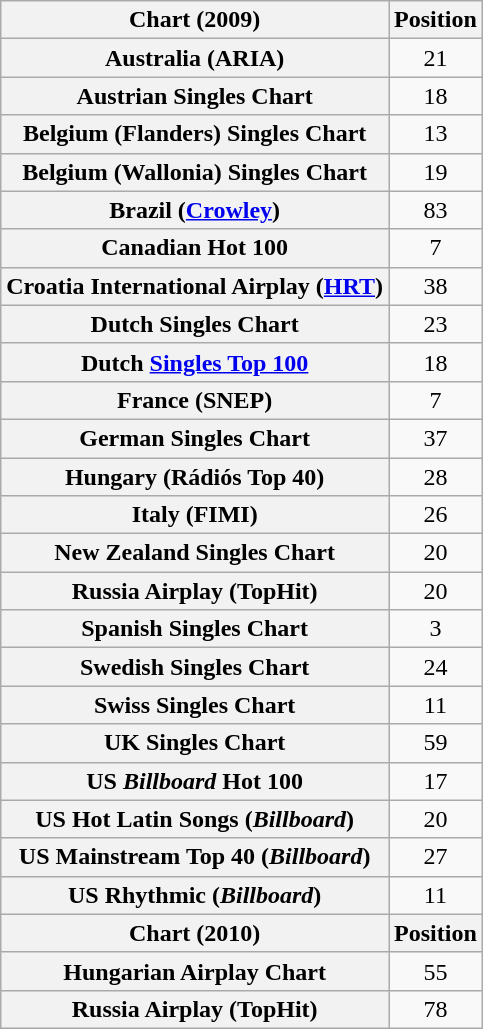<table class="wikitable sortable plainrowheaders" style="text-align:center;">
<tr>
<th scope="col">Chart (2009)</th>
<th scope="col">Position</th>
</tr>
<tr>
<th scope="row">Australia (ARIA)</th>
<td align="center">21</td>
</tr>
<tr>
<th scope="row">Austrian Singles Chart</th>
<td align="center">18</td>
</tr>
<tr>
<th scope="row">Belgium (Flanders) Singles Chart</th>
<td align="center">13</td>
</tr>
<tr>
<th scope="row">Belgium (Wallonia) Singles Chart</th>
<td align="center">19</td>
</tr>
<tr>
<th scope="row">Brazil (<a href='#'>Crowley</a>)</th>
<td align="center">83</td>
</tr>
<tr>
<th scope="row">Canadian Hot 100</th>
<td align="center">7</td>
</tr>
<tr>
<th scope="row">Croatia International Airplay (<a href='#'>HRT</a>)</th>
<td>38</td>
</tr>
<tr>
<th scope="row">Dutch Singles Chart</th>
<td align="center">23</td>
</tr>
<tr>
<th scope="row">Dutch <a href='#'>Singles Top 100</a></th>
<td align="center">18</td>
</tr>
<tr>
<th scope="row">France (SNEP)</th>
<td align="center">7</td>
</tr>
<tr>
<th scope="row">German Singles Chart</th>
<td align="center">37</td>
</tr>
<tr>
<th scope="row">Hungary (Rádiós Top 40)</th>
<td align="center">28</td>
</tr>
<tr>
<th scope="row">Italy (FIMI)</th>
<td align="center">26</td>
</tr>
<tr>
<th scope="row">New Zealand Singles Chart</th>
<td align="center">20</td>
</tr>
<tr>
<th scope="row">Russia Airplay (TopHit)</th>
<td style="text-align:center;">20</td>
</tr>
<tr>
<th scope="row">Spanish Singles Chart</th>
<td align="center">3</td>
</tr>
<tr>
<th scope="row">Swedish Singles Chart</th>
<td align="center">24</td>
</tr>
<tr>
<th scope="row">Swiss Singles Chart</th>
<td align="center">11</td>
</tr>
<tr>
<th scope="row">UK Singles Chart</th>
<td align="center">59</td>
</tr>
<tr>
<th scope="row">US <em>Billboard</em> Hot 100</th>
<td align="center">17</td>
</tr>
<tr>
<th scope="row">US Hot Latin Songs (<em>Billboard</em>)</th>
<td align="center">20</td>
</tr>
<tr>
<th scope="row">US Mainstream Top 40 (<em>Billboard</em>)</th>
<td align="center">27</td>
</tr>
<tr>
<th scope="row">US Rhythmic (<em>Billboard</em>)</th>
<td align="center">11</td>
</tr>
<tr>
<th>Chart (2010)</th>
<th>Position</th>
</tr>
<tr>
<th scope="row">Hungarian Airplay Chart</th>
<td align="center">55</td>
</tr>
<tr>
<th scope="row">Russia Airplay (TopHit)</th>
<td align="center">78</td>
</tr>
</table>
